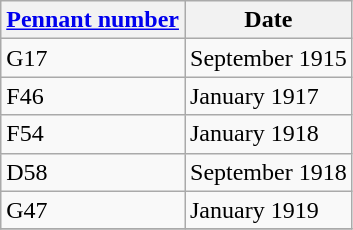<table class="wikitable" style="text-align:left">
<tr>
<th><a href='#'>Pennant number</a></th>
<th>Date</th>
</tr>
<tr>
<td>G17</td>
<td>September 1915</td>
</tr>
<tr>
<td>F46</td>
<td>January 1917</td>
</tr>
<tr>
<td>F54</td>
<td>January 1918</td>
</tr>
<tr>
<td>D58</td>
<td>September 1918</td>
</tr>
<tr>
<td>G47</td>
<td>January 1919</td>
</tr>
<tr>
</tr>
</table>
